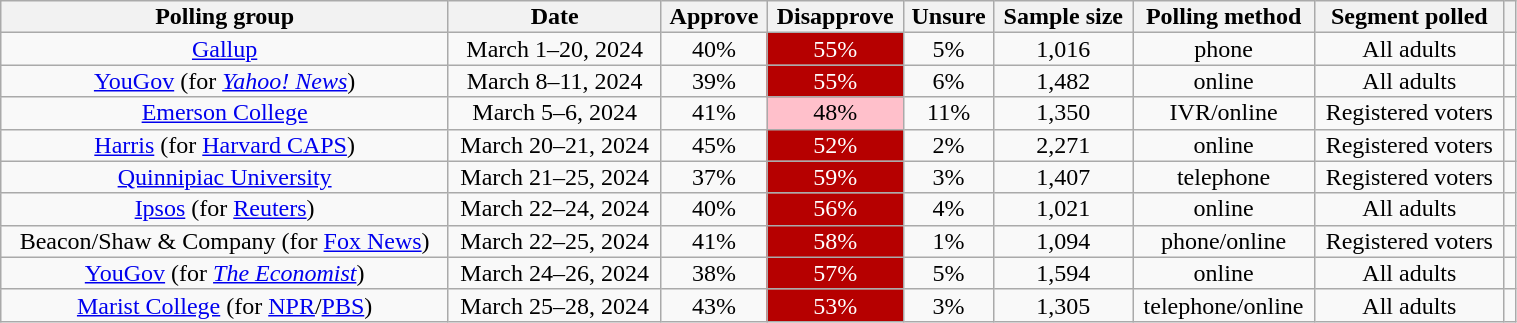<table class="wikitable sortable" style="text-align:center;line-height:14px;width: 80%;">
<tr>
<th class="unsortable">Polling group</th>
<th>Date</th>
<th>Approve</th>
<th>Disapprove</th>
<th>Unsure</th>
<th>Sample size</th>
<th>Polling method</th>
<th class="unsortable">Segment polled</th>
<th class="unsortable"></th>
</tr>
<tr>
<td><a href='#'>Gallup</a></td>
<td>March 1–20, 2024</td>
<td>40%</td>
<td style="background: #B60000; color: white">55%</td>
<td>5%</td>
<td>1,016</td>
<td>phone</td>
<td rowspan="1">All adults</td>
<td></td>
</tr>
<tr>
<td><a href='#'>YouGov</a> (for <em><a href='#'>Yahoo! News</a></em>)</td>
<td>March 8–11, 2024</td>
<td>39%</td>
<td style="background: #B60000; color: white">55%</td>
<td>6%</td>
<td>1,482</td>
<td>online</td>
<td rowspan="1">All adults</td>
<td></td>
</tr>
<tr>
<td><a href='#'>Emerson College</a></td>
<td>March 5–6, 2024</td>
<td>41%</td>
<td style="background: pink; color: black">48%</td>
<td>11%</td>
<td>1,350</td>
<td>IVR/online</td>
<td rowspan="1">Registered voters</td>
<td></td>
</tr>
<tr>
<td rowspan="1"><a href='#'>Harris</a> (for <a href='#'>Harvard CAPS</a>)</td>
<td>March 20–21, 2024</td>
<td>45%</td>
<td style="background: #B60000; color: white">52%</td>
<td>2%</td>
<td>2,271</td>
<td>online</td>
<td rowspan="1">Registered voters</td>
<td></td>
</tr>
<tr>
<td><a href='#'>Quinnipiac University</a></td>
<td>March 21–25, 2024</td>
<td>37%</td>
<td style="background: #B60000; color: white">59%</td>
<td>3%</td>
<td>1,407</td>
<td>telephone</td>
<td rowspan="1">Registered voters</td>
<td></td>
</tr>
<tr>
<td><a href='#'>Ipsos</a> (for <a href='#'>Reuters</a>)</td>
<td>March 22–24, 2024</td>
<td>40%</td>
<td style="background: #B60000; color: white">56%</td>
<td>4%</td>
<td>1,021</td>
<td>online</td>
<td rowspan="1">All adults</td>
<td></td>
</tr>
<tr>
<td>Beacon/Shaw & Company (for <a href='#'>Fox News</a>)</td>
<td>March 22–25, 2024</td>
<td>41%</td>
<td style="background: #B60000; color: white">58%</td>
<td>1%</td>
<td>1,094</td>
<td>phone/online</td>
<td>Registered voters</td>
<td></td>
</tr>
<tr>
<td><a href='#'>YouGov</a> (for <em><a href='#'>The Economist</a></em>)</td>
<td>March 24–26, 2024</td>
<td>38%</td>
<td style="background: #B60000; color: white">57%</td>
<td>5%</td>
<td>1,594</td>
<td>online</td>
<td rowspan="1">All adults</td>
<td></td>
</tr>
<tr>
<td rowspan="1"><a href='#'>Marist College</a> (for <a href='#'>NPR</a>/<a href='#'>PBS</a>)</td>
<td>March 25–28, 2024</td>
<td>43%</td>
<td style="background: #B60000; color: white">53%</td>
<td>3%</td>
<td>1,305</td>
<td>telephone/online</td>
<td rowspan="1">All adults</td>
<td></td>
</tr>
</table>
